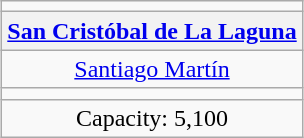<table class="wikitable" style="margin:1em auto; text-align:center">
<tr>
<td></td>
</tr>
<tr>
<th><a href='#'>San Cristóbal de La Laguna</a></th>
</tr>
<tr>
<td><a href='#'>Santiago Martín</a></td>
</tr>
<tr>
<td></td>
</tr>
<tr>
<td>Capacity: 5,100</td>
</tr>
</table>
